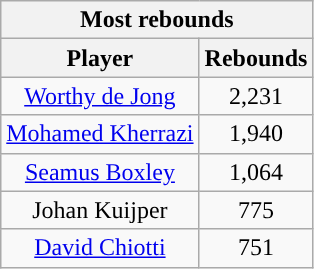<table class="wikitable" style="text-align:center">
<tr>
<th colspan="2" style="text-align:center; ">Most rebounds</th>
</tr>
<tr>
<th style="text-align:center; ">Player</th>
<th style="text-align:center; ">Rebounds</th>
</tr>
<tr>
<td><a href='#'>Worthy de Jong</a></td>
<td>2,231</td>
</tr>
<tr>
<td><a href='#'>Mohamed Kherrazi</a></td>
<td>1,940</td>
</tr>
<tr>
<td><a href='#'>Seamus Boxley</a></td>
<td>1,064</td>
</tr>
<tr>
<td>Johan Kuijper</td>
<td>775</td>
</tr>
<tr>
<td><a href='#'>David Chiotti</a></td>
<td>751</td>
</tr>
</table>
